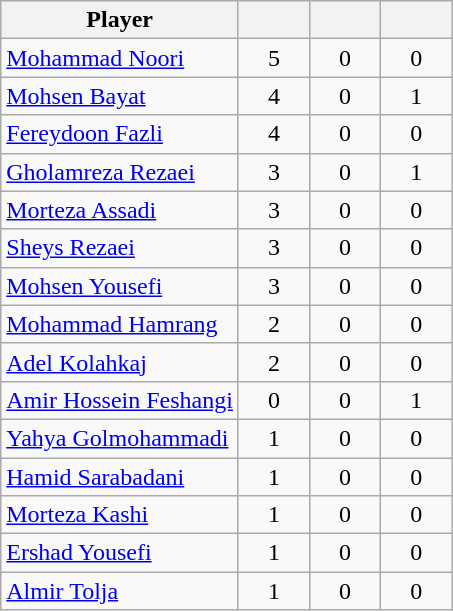<table class="wikitable" style="text-align: center;">
<tr>
<th wight=200>Player</th>
<th width=40></th>
<th width=40> </th>
<th width=40></th>
</tr>
<tr>
<td style="text-align:left"> <a href='#'>Mohammad Noori</a></td>
<td>5</td>
<td>0</td>
<td>0</td>
</tr>
<tr>
<td style="text-align:left"> <a href='#'>Mohsen Bayat</a></td>
<td>4</td>
<td>0</td>
<td>1</td>
</tr>
<tr>
<td style="text-align:left"> <a href='#'>Fereydoon Fazli</a></td>
<td>4</td>
<td>0</td>
<td>0</td>
</tr>
<tr>
<td style="text-align:left"> <a href='#'>Gholamreza Rezaei</a></td>
<td>3</td>
<td>0</td>
<td>1</td>
</tr>
<tr>
<td style="text-align:left"> <a href='#'>Morteza Assadi</a></td>
<td>3</td>
<td>0</td>
<td>0</td>
</tr>
<tr>
<td style="text-align:left"> <a href='#'>Sheys Rezaei</a></td>
<td>3</td>
<td>0</td>
<td>0</td>
</tr>
<tr>
<td style="text-align:left"> <a href='#'>Mohsen Yousefi</a></td>
<td>3</td>
<td>0</td>
<td>0</td>
</tr>
<tr>
<td style="text-align:left"> <a href='#'>Mohammad Hamrang</a></td>
<td>2</td>
<td>0</td>
<td>0</td>
</tr>
<tr>
<td style="text-align:left"> <a href='#'>Adel Kolahkaj</a></td>
<td>2</td>
<td>0</td>
<td>0</td>
</tr>
<tr>
<td style="text-align:left"> <a href='#'>Amir Hossein Feshangi</a></td>
<td>0</td>
<td>0</td>
<td>1</td>
</tr>
<tr>
<td style="text-align:left"> <a href='#'>Yahya Golmohammadi</a></td>
<td>1</td>
<td>0</td>
<td>0</td>
</tr>
<tr>
<td style="text-align:left"> <a href='#'>Hamid Sarabadani</a></td>
<td>1</td>
<td>0</td>
<td>0</td>
</tr>
<tr>
<td style="text-align:left"> <a href='#'>Morteza Kashi</a></td>
<td>1</td>
<td>0</td>
<td>0</td>
</tr>
<tr>
<td style="text-align:left"> <a href='#'>Ershad Yousefi</a></td>
<td>1</td>
<td>0</td>
<td>0</td>
</tr>
<tr>
<td style="text-align:left"> <a href='#'>Almir Tolja</a></td>
<td>1</td>
<td>0</td>
<td>0</td>
</tr>
</table>
